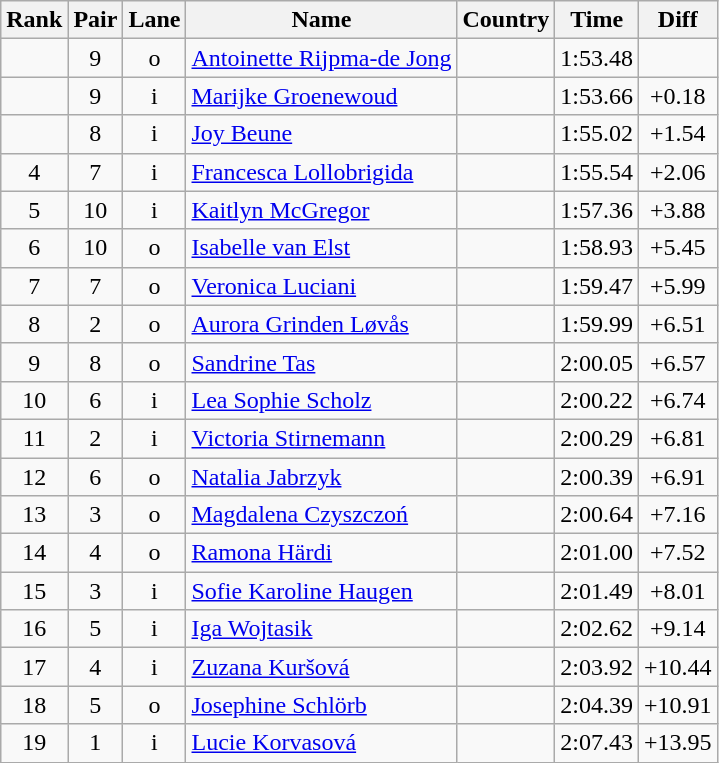<table class="wikitable sortable" style="text-align:center">
<tr>
<th>Rank</th>
<th>Pair</th>
<th>Lane</th>
<th>Name</th>
<th>Country</th>
<th>Time</th>
<th>Diff</th>
</tr>
<tr>
<td></td>
<td>9</td>
<td>o</td>
<td align=left><a href='#'>Antoinette Rijpma-de Jong</a></td>
<td align=left></td>
<td>1:53.48</td>
<td></td>
</tr>
<tr>
<td></td>
<td>9</td>
<td>i</td>
<td align=left><a href='#'>Marijke Groenewoud</a></td>
<td align=left></td>
<td>1:53.66</td>
<td>+0.18</td>
</tr>
<tr>
<td></td>
<td>8</td>
<td>i</td>
<td align=left><a href='#'>Joy Beune</a></td>
<td align=left></td>
<td>1:55.02</td>
<td>+1.54</td>
</tr>
<tr>
<td>4</td>
<td>7</td>
<td>i</td>
<td align=left><a href='#'>Francesca Lollobrigida</a></td>
<td align=left></td>
<td>1:55.54</td>
<td>+2.06</td>
</tr>
<tr>
<td>5</td>
<td>10</td>
<td>i</td>
<td align=left><a href='#'>Kaitlyn McGregor</a></td>
<td align=left></td>
<td>1:57.36</td>
<td>+3.88</td>
</tr>
<tr>
<td>6</td>
<td>10</td>
<td>o</td>
<td align=left><a href='#'>Isabelle van Elst</a></td>
<td align=left></td>
<td>1:58.93</td>
<td>+5.45</td>
</tr>
<tr>
<td>7</td>
<td>7</td>
<td>o</td>
<td align=left><a href='#'>Veronica Luciani</a></td>
<td align=left></td>
<td>1:59.47</td>
<td>+5.99</td>
</tr>
<tr>
<td>8</td>
<td>2</td>
<td>o</td>
<td align=left><a href='#'>Aurora Grinden Løvås</a></td>
<td align=left></td>
<td>1:59.99</td>
<td>+6.51</td>
</tr>
<tr>
<td>9</td>
<td>8</td>
<td>o</td>
<td align=left><a href='#'>Sandrine Tas</a></td>
<td align=left></td>
<td>2:00.05</td>
<td>+6.57</td>
</tr>
<tr>
<td>10</td>
<td>6</td>
<td>i</td>
<td align=left><a href='#'>Lea Sophie Scholz</a></td>
<td align=left></td>
<td>2:00.22</td>
<td>+6.74</td>
</tr>
<tr>
<td>11</td>
<td>2</td>
<td>i</td>
<td align=left><a href='#'>Victoria Stirnemann</a></td>
<td align=left></td>
<td>2:00.29</td>
<td>+6.81</td>
</tr>
<tr>
<td>12</td>
<td>6</td>
<td>o</td>
<td align=left><a href='#'>Natalia Jabrzyk</a></td>
<td align=left></td>
<td>2:00.39</td>
<td>+6.91</td>
</tr>
<tr>
<td>13</td>
<td>3</td>
<td>o</td>
<td align=left><a href='#'>Magdalena Czyszczoń</a></td>
<td align=left></td>
<td>2:00.64</td>
<td>+7.16</td>
</tr>
<tr>
<td>14</td>
<td>4</td>
<td>o</td>
<td align=left><a href='#'>Ramona Härdi</a></td>
<td align=left></td>
<td>2:01.00</td>
<td>+7.52</td>
</tr>
<tr>
<td>15</td>
<td>3</td>
<td>i</td>
<td align=left><a href='#'>Sofie Karoline Haugen</a></td>
<td align=left></td>
<td>2:01.49</td>
<td>+8.01</td>
</tr>
<tr>
<td>16</td>
<td>5</td>
<td>i</td>
<td align=left><a href='#'>Iga Wojtasik</a></td>
<td align=left></td>
<td>2:02.62</td>
<td>+9.14</td>
</tr>
<tr>
<td>17</td>
<td>4</td>
<td>i</td>
<td align=left><a href='#'>Zuzana Kuršová</a></td>
<td align=left></td>
<td>2:03.92</td>
<td>+10.44</td>
</tr>
<tr>
<td>18</td>
<td>5</td>
<td>o</td>
<td align=left><a href='#'>Josephine Schlörb</a></td>
<td align=left></td>
<td>2:04.39</td>
<td>+10.91</td>
</tr>
<tr>
<td>19</td>
<td>1</td>
<td>i</td>
<td align=left><a href='#'>Lucie Korvasová</a></td>
<td align=left></td>
<td>2:07.43</td>
<td>+13.95</td>
</tr>
</table>
